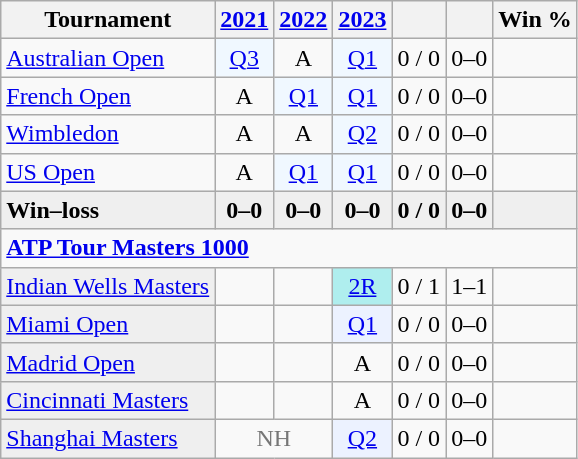<table class="wikitable" style=text-align:center>
<tr>
<th>Tournament</th>
<th><a href='#'>2021</a></th>
<th><a href='#'>2022</a></th>
<th><a href='#'>2023</a></th>
<th></th>
<th></th>
<th>Win %</th>
</tr>
<tr>
<td align=left><a href='#'>Australian Open</a></td>
<td bgcolor= f0f8ff><a href='#'>Q3</a></td>
<td>A</td>
<td bgcolor= f0f8ff><a href='#'>Q1</a></td>
<td>0 / 0</td>
<td>0–0</td>
<td></td>
</tr>
<tr>
<td align=left><a href='#'>French Open</a></td>
<td>A</td>
<td bgcolor=f0f8ff><a href='#'>Q1</a></td>
<td bgcolor=f0f8ff><a href='#'>Q1</a></td>
<td>0 / 0</td>
<td>0–0</td>
<td></td>
</tr>
<tr>
<td align=left><a href='#'>Wimbledon</a></td>
<td>A</td>
<td>A</td>
<td bgcolor=f0f8ff><a href='#'>Q2</a></td>
<td>0 / 0</td>
<td>0–0</td>
<td></td>
</tr>
<tr>
<td align=left><a href='#'>US Open</a></td>
<td>A</td>
<td bgcolor=f0f8ff><a href='#'>Q1</a></td>
<td bgcolor=f0f8ff><a href='#'>Q1</a></td>
<td>0 / 0</td>
<td>0–0</td>
<td></td>
</tr>
<tr style=background:#efefef;font-weight:bold>
<td align=left>Win–loss</td>
<td>0–0</td>
<td>0–0</td>
<td>0–0</td>
<td>0 / 0</td>
<td>0–0</td>
<td></td>
</tr>
<tr>
<td colspan="7" style="text-align:left"><strong><a href='#'>ATP Tour Masters 1000</a></strong></td>
</tr>
<tr>
<td bgcolor=efefef align=left><a href='#'>Indian Wells Masters</a></td>
<td></td>
<td></td>
<td bgcolor=afeeee><a href='#'>2R</a></td>
<td>0 / 1</td>
<td>1–1</td>
<td></td>
</tr>
<tr>
<td bgcolor=efefef align=left><a href='#'>Miami Open</a></td>
<td></td>
<td></td>
<td bgcolor= ecf2ff><a href='#'>Q1</a></td>
<td>0 / 0</td>
<td>0–0</td>
<td></td>
</tr>
<tr>
<td bgcolor=efefef align =left><a href='#'>Madrid Open</a></td>
<td></td>
<td></td>
<td>A</td>
<td>0 / 0</td>
<td>0–0</td>
<td></td>
</tr>
<tr>
<td bgcolor=efefef align=left><a href='#'>Cincinnati Masters</a></td>
<td></td>
<td></td>
<td>A</td>
<td>0 / 0</td>
<td>0–0</td>
<td></td>
</tr>
<tr>
<td bgcolor=efefef align=left><a href='#'>Shanghai Masters</a></td>
<td colspan=2 style="color:#767676">NH</td>
<td bgcolor=ecf2ff><a href='#'>Q2</a></td>
<td>0 / 0</td>
<td>0–0</td>
<td></td>
</tr>
</table>
